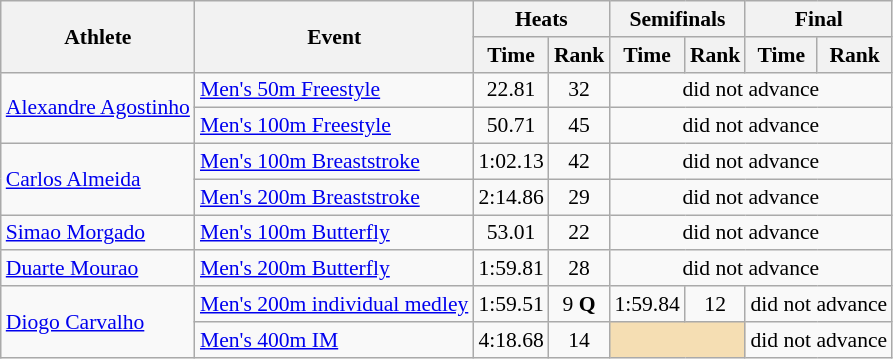<table class=wikitable style="font-size:90%">
<tr>
<th rowspan="2">Athlete</th>
<th rowspan="2">Event</th>
<th colspan="2">Heats</th>
<th colspan="2">Semifinals</th>
<th colspan="2">Final</th>
</tr>
<tr>
<th>Time</th>
<th>Rank</th>
<th>Time</th>
<th>Rank</th>
<th>Time</th>
<th>Rank</th>
</tr>
<tr>
<td rowspan="2"><a href='#'>Alexandre Agostinho</a></td>
<td><a href='#'>Men's 50m Freestyle</a></td>
<td align=center>22.81</td>
<td align=center>32</td>
<td align=center colspan=4>did not advance</td>
</tr>
<tr>
<td><a href='#'>Men's 100m Freestyle</a></td>
<td align=center>50.71</td>
<td align=center>45</td>
<td align=center colspan=4>did not advance</td>
</tr>
<tr>
<td rowspan="2"><a href='#'>Carlos Almeida</a></td>
<td><a href='#'>Men's 100m Breaststroke</a></td>
<td align=center>1:02.13</td>
<td align=center>42</td>
<td align=center colspan=4>did not advance</td>
</tr>
<tr>
<td><a href='#'>Men's 200m Breaststroke</a></td>
<td align=center>2:14.86</td>
<td align=center>29</td>
<td align=center colspan=4>did not advance</td>
</tr>
<tr>
<td rowspan="1"><a href='#'>Simao Morgado</a></td>
<td><a href='#'>Men's 100m Butterfly</a></td>
<td align=center>53.01</td>
<td align=center>22</td>
<td align=center colspan=4>did not advance</td>
</tr>
<tr>
<td rowspan="1"><a href='#'>Duarte Mourao</a></td>
<td><a href='#'>Men's 200m Butterfly</a></td>
<td align=center>1:59.81</td>
<td align=center>28</td>
<td align=center colspan=4>did not advance</td>
</tr>
<tr>
<td rowspan="2"><a href='#'>Diogo Carvalho</a></td>
<td><a href='#'>Men's 200m individual medley</a></td>
<td align=center>1:59.51</td>
<td align=center>9 <strong>Q</strong></td>
<td align=center>1:59.84</td>
<td align=center>12</td>
<td align=center colspan=2>did not advance</td>
</tr>
<tr>
<td><a href='#'>Men's 400m IM</a></td>
<td align=center>4:18.68</td>
<td align=center>14</td>
<td colspan= 2 bgcolor="wheat"></td>
<td align=center colspan=2>did not advance</td>
</tr>
</table>
